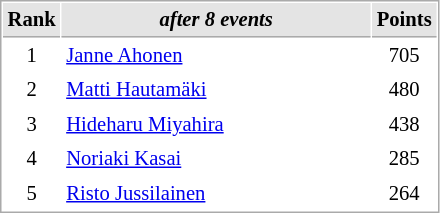<table cellspacing="1" cellpadding="3" style="border:1px solid #aaa; font-size:86%;">
<tr style="background:#e4e4e4;">
<th style="border-bottom:1px solid #aaa; width:10px;">Rank</th>
<th style="border-bottom:1px solid #aaa; width:200px;"><em>after 8 events</em></th>
<th style="border-bottom:1px solid #aaa; width:20px;">Points</th>
</tr>
<tr>
<td align=center>1</td>
<td> <a href='#'>Janne Ahonen</a></td>
<td align=center>705</td>
</tr>
<tr>
<td align=center>2</td>
<td> <a href='#'>Matti Hautamäki</a></td>
<td align=center>480</td>
</tr>
<tr>
<td align=center>3</td>
<td> <a href='#'>Hideharu Miyahira</a></td>
<td align=center>438</td>
</tr>
<tr>
<td align=center>4</td>
<td> <a href='#'>Noriaki Kasai</a></td>
<td align=center>285</td>
</tr>
<tr>
<td align=center>5</td>
<td> <a href='#'>Risto Jussilainen</a></td>
<td align=center>264</td>
</tr>
</table>
